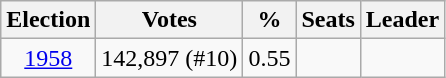<table class=wikitable style=text-align:center>
<tr>
<th>Election</th>
<th>Votes</th>
<th>%</th>
<th>Seats</th>
<th>Leader</th>
</tr>
<tr>
<td><a href='#'>1958</a></td>
<td>142,897 (#10)</td>
<td>0.55</td>
<td></td>
<td></td>
</tr>
</table>
